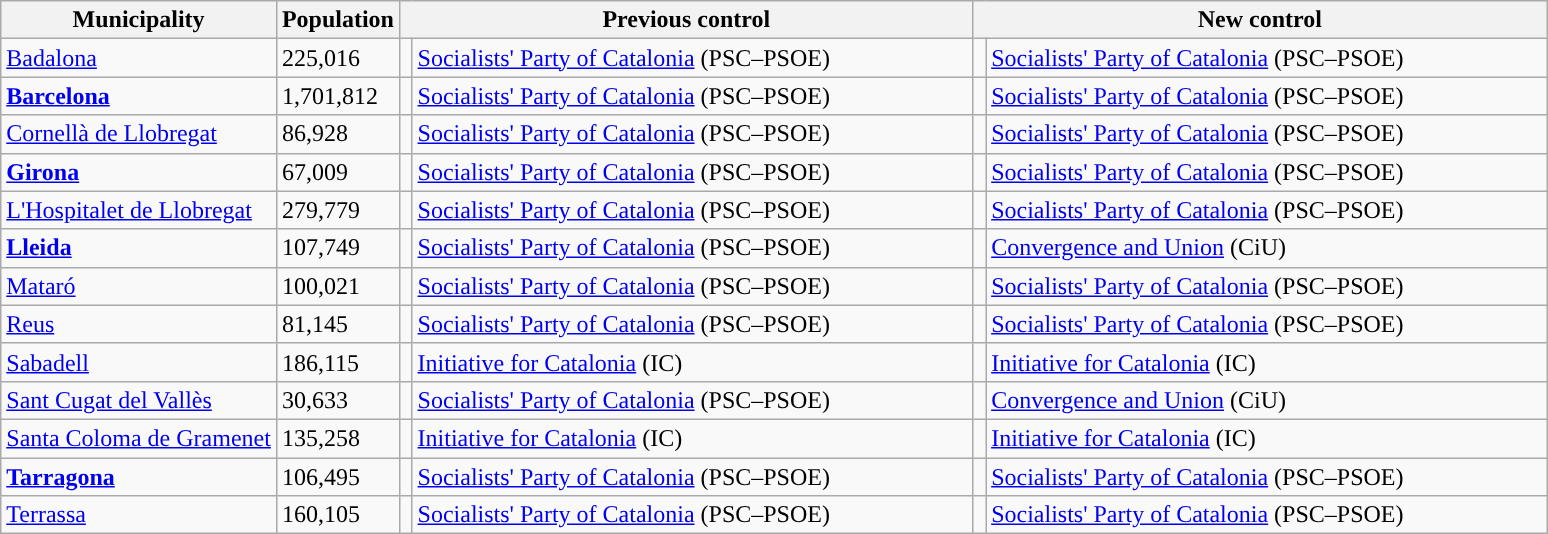<table class="wikitable sortable">
<tr>
<th>Municipality</th>
<th>Population</th>
<th colspan="2" style="width:375px;">Previous control</th>
<th colspan="2" style="width:375px;">New control</th>
</tr>
<tr>
<td><a href='#'>Badalona</a></td>
<td>225,016</td>
<td width="1" style="color:inherit;background:"></td>
<td><a href='#'>Socialists' Party of Catalonia</a> (PSC–PSOE)</td>
<td width="1" style="color:inherit;background:"></td>
<td><a href='#'>Socialists' Party of Catalonia</a> (PSC–PSOE)</td>
</tr>
<tr>
<td><strong><a href='#'>Barcelona</a></strong></td>
<td>1,701,812</td>
<td style="color:inherit;background:"></td>
<td><a href='#'>Socialists' Party of Catalonia</a> (PSC–PSOE)</td>
<td style="color:inherit;background:"></td>
<td><a href='#'>Socialists' Party of Catalonia</a> (PSC–PSOE)</td>
</tr>
<tr>
<td><a href='#'>Cornellà de Llobregat</a></td>
<td>86,928</td>
<td style="color:inherit;background:"></td>
<td><a href='#'>Socialists' Party of Catalonia</a> (PSC–PSOE)</td>
<td style="color:inherit;background:"></td>
<td><a href='#'>Socialists' Party of Catalonia</a> (PSC–PSOE)</td>
</tr>
<tr>
<td><strong><a href='#'>Girona</a></strong></td>
<td>67,009</td>
<td style="color:inherit;background:"></td>
<td><a href='#'>Socialists' Party of Catalonia</a> (PSC–PSOE)</td>
<td style="color:inherit;background:"></td>
<td><a href='#'>Socialists' Party of Catalonia</a> (PSC–PSOE)</td>
</tr>
<tr>
<td><a href='#'>L'Hospitalet de Llobregat</a></td>
<td>279,779</td>
<td style="color:inherit;background:"></td>
<td><a href='#'>Socialists' Party of Catalonia</a> (PSC–PSOE)</td>
<td style="color:inherit;background:"></td>
<td><a href='#'>Socialists' Party of Catalonia</a> (PSC–PSOE)</td>
</tr>
<tr>
<td><strong><a href='#'>Lleida</a></strong></td>
<td>107,749</td>
<td style="color:inherit;background:"></td>
<td><a href='#'>Socialists' Party of Catalonia</a> (PSC–PSOE)</td>
<td style="color:inherit;background:"></td>
<td><a href='#'>Convergence and Union</a> (CiU) </td>
</tr>
<tr>
<td><a href='#'>Mataró</a></td>
<td>100,021</td>
<td style="color:inherit;background:"></td>
<td><a href='#'>Socialists' Party of Catalonia</a> (PSC–PSOE)</td>
<td style="color:inherit;background:"></td>
<td><a href='#'>Socialists' Party of Catalonia</a> (PSC–PSOE)</td>
</tr>
<tr>
<td><a href='#'>Reus</a></td>
<td>81,145</td>
<td style="color:inherit;background:"></td>
<td><a href='#'>Socialists' Party of Catalonia</a> (PSC–PSOE)</td>
<td style="color:inherit;background:"></td>
<td><a href='#'>Socialists' Party of Catalonia</a> (PSC–PSOE)</td>
</tr>
<tr>
<td><a href='#'>Sabadell</a></td>
<td>186,115</td>
<td style="color:inherit;background:"></td>
<td><a href='#'>Initiative for Catalonia</a> (IC)</td>
<td style="color:inherit;background:"></td>
<td><a href='#'>Initiative for Catalonia</a> (IC)</td>
</tr>
<tr>
<td><a href='#'>Sant Cugat del Vallès</a></td>
<td>30,633</td>
<td style="color:inherit;background:"></td>
<td><a href='#'>Socialists' Party of Catalonia</a> (PSC–PSOE)</td>
<td style="color:inherit;background:"></td>
<td><a href='#'>Convergence and Union</a> (CiU)</td>
</tr>
<tr>
<td><a href='#'>Santa Coloma de Gramenet</a></td>
<td>135,258</td>
<td style="color:inherit;background:"></td>
<td><a href='#'>Initiative for Catalonia</a> (IC)</td>
<td style="color:inherit;background:"></td>
<td><a href='#'>Initiative for Catalonia</a> (IC)</td>
</tr>
<tr>
<td><strong><a href='#'>Tarragona</a></strong></td>
<td>106,495</td>
<td style="color:inherit;background:"></td>
<td><a href='#'>Socialists' Party of Catalonia</a> (PSC–PSOE)</td>
<td style="color:inherit;background:"></td>
<td><a href='#'>Socialists' Party of Catalonia</a> (PSC–PSOE) </td>
</tr>
<tr>
<td><a href='#'>Terrassa</a></td>
<td>160,105</td>
<td style="color:inherit;background:"></td>
<td><a href='#'>Socialists' Party of Catalonia</a> (PSC–PSOE)</td>
<td style="color:inherit;background:"></td>
<td><a href='#'>Socialists' Party of Catalonia</a> (PSC–PSOE)</td>
</tr>
</table>
